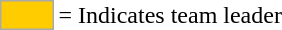<table>
<tr>
<td style="background:#fc0; border:1px solid #aaa; width:2em;"></td>
<td>= Indicates team leader</td>
</tr>
</table>
